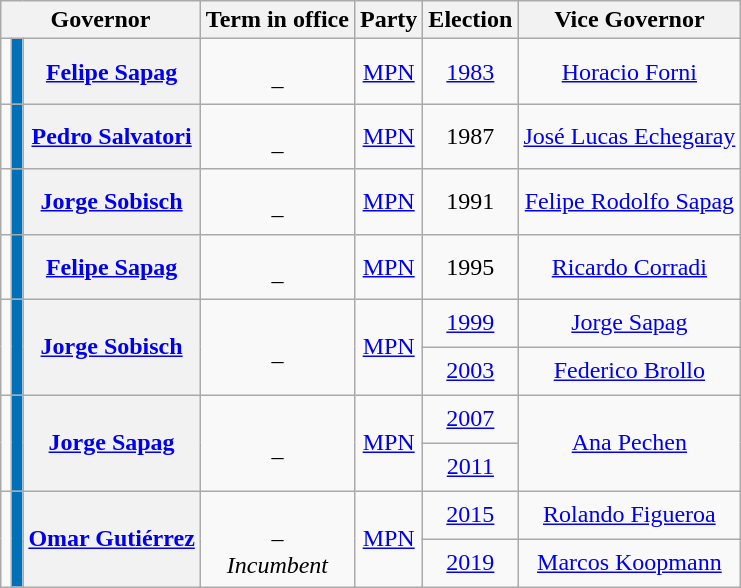<table class="wikitable sortable" style="text-align: center;">
<tr>
<th scope="col" colspan="3">Governor</th>
<th scope="col">Term in office</th>
<th scope="col">Party</th>
<th scope="col">Election</th>
<th scope="col">Vice Governor</th>
</tr>
<tr style="height:2em;">
<td data-sort-value="Sapag, Felipe"></td>
<td style="background:#0070b8;"></td>
<th scope="row"><a href='#'>Felipe Sapag</a></th>
<td><br>–<br></td>
<td><a href='#'>MPN</a></td>
<td><a href='#'>1983</a></td>
<td data-sort-value="Forni, Horacio"><a href='#'>Horacio Forni</a></td>
</tr>
<tr style="height:2em;">
<td data-sort-value="Salvatori, Pedro"></td>
<td style="background:#0070b8;"></td>
<th scope="row"><a href='#'>Pedro Salvatori</a></th>
<td><br>–<br></td>
<td><a href='#'>MPN</a></td>
<td>1987</td>
<td data-sort-value="Echegaray, José Lucas"><a href='#'>José Lucas Echegaray</a></td>
</tr>
<tr style="height:2em;">
<td data-sort-value="Sobisch, Jorge"></td>
<td style="background:#0070b8;"></td>
<th scope="row"><a href='#'>Jorge Sobisch</a></th>
<td><br>–<br></td>
<td><a href='#'>MPN</a></td>
<td>1991</td>
<td data-sort-value="Sapag, Felipe Rodolfo"><a href='#'>Felipe Rodolfo Sapag</a></td>
</tr>
<tr style="height:2em;">
<td data-sort-value="Sapag, Felipe"></td>
<td style="background:#0070b8;"></td>
<th scope="row"><a href='#'>Felipe Sapag</a></th>
<td><br>–<br></td>
<td><a href='#'>MPN</a></td>
<td>1995</td>
<td data-sort-value="Corradi, Ricardo"><a href='#'>Ricardo Corradi</a></td>
</tr>
<tr style="height:2em;">
<td rowspan="2" data-sort-value="Sobisch, Jorge"></td>
<td rowspan="2" style="background:#0070b8;"></td>
<th rowspan="2" scope="row"><a href='#'>Jorge Sobisch</a></th>
<td rowspan="2"><br>–<br></td>
<td rowspan="2"><a href='#'>MPN</a></td>
<td><a href='#'>1999</a></td>
<td data-sort-value="Sapag, Jorge"><a href='#'>Jorge Sapag</a></td>
</tr>
<tr style="height:2em;">
<td><a href='#'>2003</a></td>
<td data-sort-value="Brollo, Federico"><a href='#'>Federico Brollo</a></td>
</tr>
<tr style="height:2em;">
<td rowspan="2" data-sort-value="Sapag, Jorge"></td>
<td rowspan="2" style="background:#0070b8;"></td>
<th rowspan="2" scope="row"><a href='#'>Jorge Sapag</a></th>
<td rowspan="2"><br>–<br></td>
<td rowspan="2"><a href='#'>MPN</a></td>
<td><a href='#'>2007</a></td>
<td rowspan="2" data-sort-value="Pechen, Ana"><a href='#'>Ana Pechen</a></td>
</tr>
<tr style="height:2em;">
<td><a href='#'>2011</a></td>
</tr>
<tr style="height:2em;">
<td rowspan="2" data-sort-value="Gutiérrez, Omar"></td>
<td rowspan="2" style="background:#0070b8;"></td>
<th rowspan="2" scope="row"><a href='#'>Omar Gutiérrez</a></th>
<td rowspan="2"><br>–<br><em>Incumbent</em></td>
<td rowspan="2"><a href='#'>MPN</a></td>
<td><a href='#'>2015</a></td>
<td data-sort-value="Figueroa, Rolando"><a href='#'>Rolando Figueroa</a></td>
</tr>
<tr style="height:2em;">
<td><a href='#'>2019</a></td>
<td data-sort-value="Koopmann, Marcos"><a href='#'>Marcos Koopmann</a></td>
</tr>
</table>
